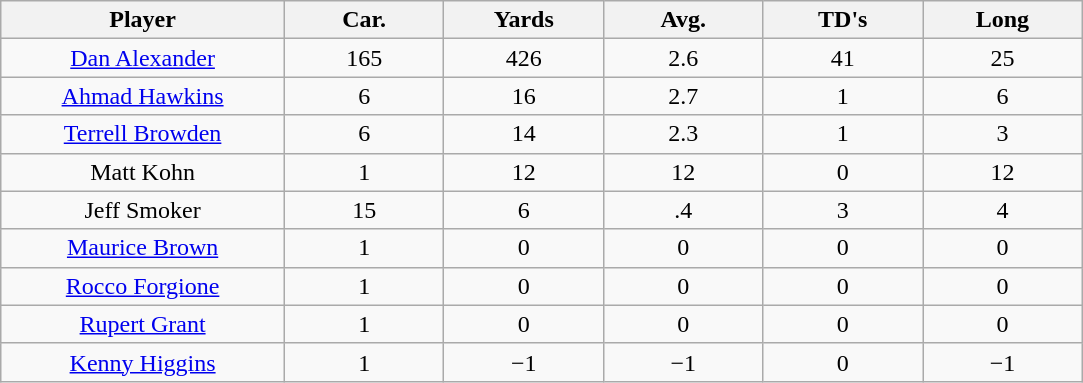<table class="wikitable sortable">
<tr>
<th bgcolor="#DDDDFF" width="16%">Player</th>
<th bgcolor="#DDDDFF" width="9%">Car.</th>
<th bgcolor="#DDDDFF" width="9%">Yards</th>
<th bgcolor="#DDDDFF" width="9%">Avg.</th>
<th bgcolor="#DDDDFF" width="9%">TD's</th>
<th bgcolor="#DDDDFF" width="9%">Long</th>
</tr>
<tr align="center">
<td><a href='#'>Dan Alexander</a></td>
<td>165</td>
<td>426</td>
<td>2.6</td>
<td>41</td>
<td>25</td>
</tr>
<tr align="center">
<td><a href='#'>Ahmad Hawkins</a></td>
<td>6</td>
<td>16</td>
<td>2.7</td>
<td>1</td>
<td>6</td>
</tr>
<tr align="center">
<td><a href='#'>Terrell Browden</a></td>
<td>6</td>
<td>14</td>
<td>2.3</td>
<td>1</td>
<td>3</td>
</tr>
<tr align="center">
<td>Matt Kohn</td>
<td>1</td>
<td>12</td>
<td>12</td>
<td>0</td>
<td>12</td>
</tr>
<tr align="center">
<td>Jeff Smoker</td>
<td>15</td>
<td>6</td>
<td>.4</td>
<td>3</td>
<td>4</td>
</tr>
<tr align="center">
<td><a href='#'>Maurice Brown</a></td>
<td>1</td>
<td>0</td>
<td>0</td>
<td>0</td>
<td>0</td>
</tr>
<tr align="center">
<td><a href='#'>Rocco Forgione</a></td>
<td>1</td>
<td>0</td>
<td>0</td>
<td>0</td>
<td>0</td>
</tr>
<tr align="center">
<td><a href='#'>Rupert Grant</a></td>
<td>1</td>
<td>0</td>
<td>0</td>
<td>0</td>
<td>0</td>
</tr>
<tr align="center">
<td><a href='#'>Kenny Higgins</a></td>
<td>1</td>
<td>−1</td>
<td>−1</td>
<td>0</td>
<td>−1</td>
</tr>
</table>
